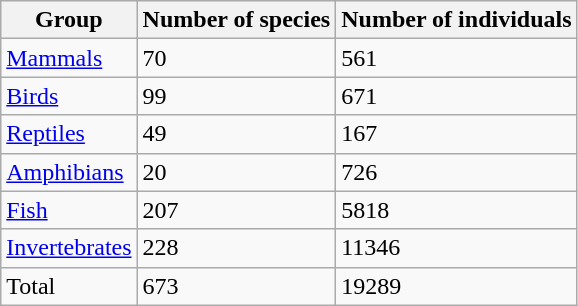<table class="wikitable sortable">
<tr>
<th>Group</th>
<th>Number of species</th>
<th>Number of individuals</th>
</tr>
<tr>
<td><a href='#'>Mammals</a></td>
<td>70</td>
<td>561</td>
</tr>
<tr>
<td><a href='#'>Birds</a></td>
<td>99</td>
<td>671</td>
</tr>
<tr>
<td><a href='#'>Reptiles</a></td>
<td>49</td>
<td>167</td>
</tr>
<tr>
<td><a href='#'>Amphibians</a></td>
<td>20</td>
<td>726</td>
</tr>
<tr>
<td><a href='#'>Fish</a></td>
<td>207</td>
<td>5818</td>
</tr>
<tr>
<td><a href='#'>Invertebrates</a></td>
<td>228</td>
<td>11346</td>
</tr>
<tr class="sortbottom">
<td>Total</td>
<td>673</td>
<td>19289</td>
</tr>
</table>
